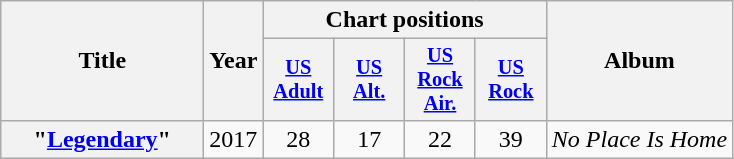<table class="wikitable plainrowheaders" style="text-align:center;">
<tr>
<th scope="col" rowspan="2" style="width:8em;">Title</th>
<th scope="col" rowspan="2">Year</th>
<th scope="col" colspan="4">Chart positions</th>
<th scope="col" rowspan="2">Album</th>
</tr>
<tr>
<th scope="col" style="width:3em;font-size:85%;"><a href='#'>US<br>Adult</a><br></th>
<th scope="col" style="width:3em;font-size:85%;"><a href='#'>US<br>Alt.</a><br></th>
<th scope="col" style="width:3em;font-size:85%;"><a href='#'>US<br>Rock<br>Air.</a><br></th>
<th scope="col" style="width:3em;font-size:85%;"><a href='#'>US<br>Rock</a><br></th>
</tr>
<tr>
<th scope="row">"<a href='#'>Legendary</a>"</th>
<td>2017</td>
<td>28</td>
<td>17</td>
<td>22</td>
<td>39</td>
<td><em>No Place Is Home</em></td>
</tr>
</table>
